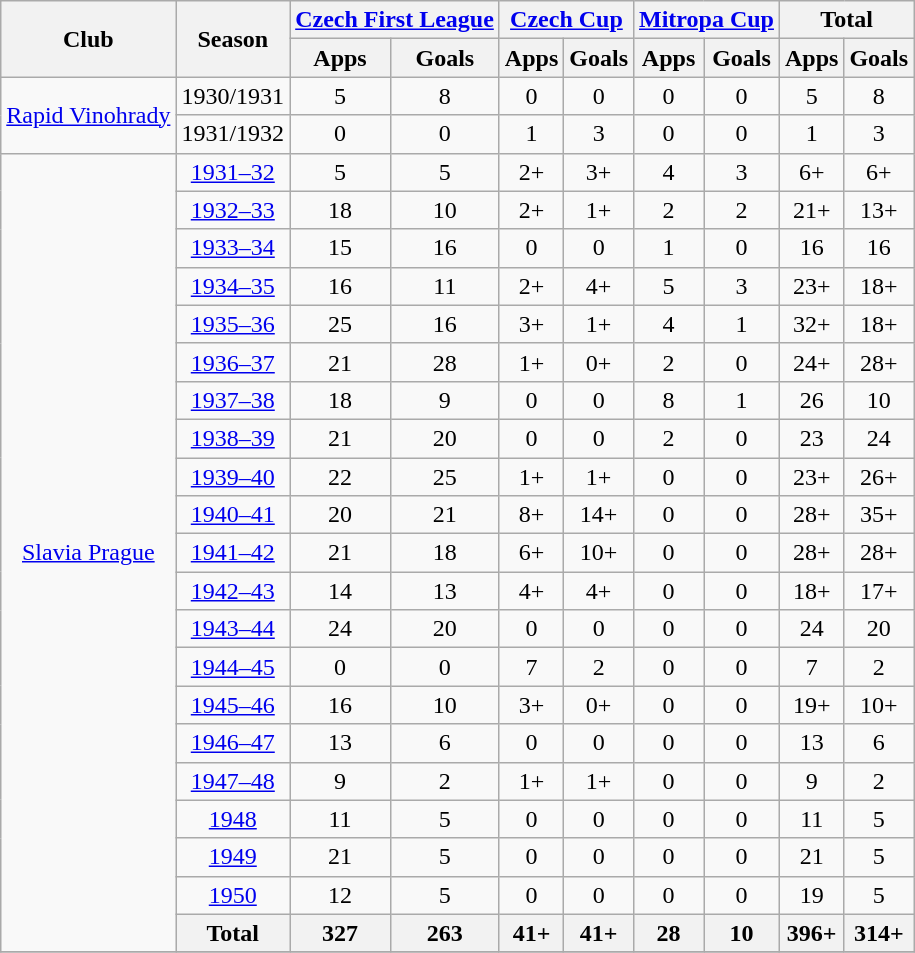<table class="wikitable" style="font-size:100%; text-align: center;">
<tr>
<th rowspan=2>Club</th>
<th rowspan=2>Season</th>
<th colspan=2><a href='#'>Czech First League</a></th>
<th colspan=2><a href='#'>Czech Cup</a></th>
<th colspan=2><a href='#'>Mitropa Cup</a></th>
<th colspan=2>Total</th>
</tr>
<tr>
<th>Apps</th>
<th>Goals</th>
<th>Apps</th>
<th>Goals</th>
<th>Apps</th>
<th>Goals</th>
<th>Apps</th>
<th>Goals</th>
</tr>
<tr>
<td rowspan=2><a href='#'>Rapid Vinohrady</a></td>
<td>1930/1931</td>
<td>5</td>
<td>8</td>
<td>0</td>
<td>0</td>
<td>0</td>
<td>0</td>
<td>5</td>
<td>8</td>
</tr>
<tr>
<td>1931/1932</td>
<td>0</td>
<td>0</td>
<td>1</td>
<td>3</td>
<td>0</td>
<td>0</td>
<td>1</td>
<td>3</td>
</tr>
<tr>
<td rowspan=21><a href='#'>Slavia Prague</a></td>
<td><a href='#'>1931–32</a></td>
<td>5</td>
<td>5</td>
<td>2+</td>
<td>3+</td>
<td>4</td>
<td>3</td>
<td>6+</td>
<td>6+</td>
</tr>
<tr>
<td><a href='#'>1932–33</a></td>
<td>18</td>
<td>10</td>
<td>2+</td>
<td>1+</td>
<td>2</td>
<td>2</td>
<td>21+</td>
<td>13+</td>
</tr>
<tr>
<td><a href='#'>1933–34</a></td>
<td>15</td>
<td>16</td>
<td>0</td>
<td>0</td>
<td>1</td>
<td>0</td>
<td>16</td>
<td>16</td>
</tr>
<tr>
<td><a href='#'>1934–35</a></td>
<td>16</td>
<td>11</td>
<td>2+</td>
<td>4+</td>
<td>5</td>
<td>3</td>
<td>23+</td>
<td>18+</td>
</tr>
<tr>
<td><a href='#'>1935–36</a></td>
<td>25</td>
<td>16</td>
<td>3+</td>
<td>1+</td>
<td>4</td>
<td>1</td>
<td>32+</td>
<td>18+</td>
</tr>
<tr>
<td><a href='#'>1936–37</a></td>
<td>21</td>
<td>28</td>
<td>1+</td>
<td>0+</td>
<td>2</td>
<td>0</td>
<td>24+</td>
<td>28+</td>
</tr>
<tr>
<td><a href='#'>1937–38</a></td>
<td>18</td>
<td>9</td>
<td>0</td>
<td>0</td>
<td>8</td>
<td>1</td>
<td>26</td>
<td>10</td>
</tr>
<tr>
<td><a href='#'>1938–39</a></td>
<td>21</td>
<td>20</td>
<td>0</td>
<td>0</td>
<td>2</td>
<td>0</td>
<td>23</td>
<td>24</td>
</tr>
<tr>
<td><a href='#'>1939–40</a></td>
<td>22</td>
<td>25</td>
<td>1+</td>
<td>1+</td>
<td>0</td>
<td>0</td>
<td>23+</td>
<td>26+</td>
</tr>
<tr>
<td><a href='#'>1940–41</a></td>
<td>20</td>
<td>21</td>
<td>8+</td>
<td>14+</td>
<td>0</td>
<td>0</td>
<td>28+</td>
<td>35+</td>
</tr>
<tr>
<td><a href='#'>1941–42</a></td>
<td>21</td>
<td>18</td>
<td>6+</td>
<td>10+</td>
<td>0</td>
<td>0</td>
<td>28+</td>
<td>28+</td>
</tr>
<tr>
<td><a href='#'>1942–43</a></td>
<td>14</td>
<td>13</td>
<td>4+</td>
<td>4+</td>
<td>0</td>
<td>0</td>
<td>18+</td>
<td>17+</td>
</tr>
<tr>
<td><a href='#'>1943–44</a></td>
<td>24</td>
<td>20</td>
<td>0</td>
<td>0</td>
<td>0</td>
<td>0</td>
<td>24</td>
<td>20</td>
</tr>
<tr>
<td><a href='#'>1944–45</a></td>
<td>0</td>
<td>0</td>
<td>7</td>
<td>2</td>
<td>0</td>
<td>0</td>
<td>7</td>
<td>2</td>
</tr>
<tr>
<td><a href='#'>1945–46</a></td>
<td>16</td>
<td>10</td>
<td>3+</td>
<td>0+</td>
<td>0</td>
<td>0</td>
<td>19+</td>
<td>10+</td>
</tr>
<tr>
<td><a href='#'>1946–47</a></td>
<td>13</td>
<td>6</td>
<td>0</td>
<td>0</td>
<td>0</td>
<td>0</td>
<td>13</td>
<td>6</td>
</tr>
<tr>
<td><a href='#'>1947–48</a></td>
<td>9</td>
<td>2</td>
<td>1+</td>
<td>1+</td>
<td>0</td>
<td>0</td>
<td>9</td>
<td>2</td>
</tr>
<tr>
<td><a href='#'>1948</a></td>
<td>11</td>
<td>5</td>
<td>0</td>
<td>0</td>
<td>0</td>
<td>0</td>
<td>11</td>
<td>5</td>
</tr>
<tr>
<td><a href='#'>1949</a></td>
<td>21</td>
<td>5</td>
<td>0</td>
<td>0</td>
<td>0</td>
<td>0</td>
<td>21</td>
<td>5</td>
</tr>
<tr>
<td><a href='#'>1950</a></td>
<td>12</td>
<td>5</td>
<td>0</td>
<td>0</td>
<td>0</td>
<td>0</td>
<td>19</td>
<td>5</td>
</tr>
<tr>
<th>Total</th>
<th>327</th>
<th>263</th>
<th>41+</th>
<th>41+</th>
<th>28</th>
<th>10</th>
<th>396+</th>
<th>314+</th>
</tr>
<tr>
</tr>
</table>
